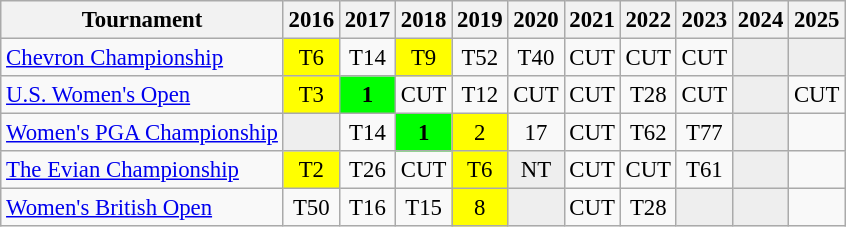<table class="wikitable" style="font-size:95%;text-align:center;">
<tr>
<th>Tournament</th>
<th>2016</th>
<th>2017</th>
<th>2018</th>
<th>2019</th>
<th>2020</th>
<th>2021</th>
<th>2022</th>
<th>2023</th>
<th>2024</th>
<th>2025</th>
</tr>
<tr>
<td align=left><a href='#'>Chevron Championship</a></td>
<td style="background:yellow;">T6</td>
<td>T14</td>
<td style="background:yellow;">T9</td>
<td>T52</td>
<td>T40</td>
<td>CUT</td>
<td>CUT</td>
<td>CUT</td>
<td style="background:#eeeeee;"></td>
<td style="background:#eeeeee;"></td>
</tr>
<tr>
<td align=left><a href='#'>U.S. Women's Open</a></td>
<td style="background:yellow;">T3</td>
<td style="background:lime;"><strong>1</strong></td>
<td>CUT</td>
<td>T12</td>
<td>CUT</td>
<td>CUT</td>
<td>T28</td>
<td>CUT</td>
<td style="background:#eeeeee;"></td>
<td>CUT</td>
</tr>
<tr>
<td align=left><a href='#'>Women's PGA Championship</a></td>
<td style="background:#eeeeee;"></td>
<td>T14</td>
<td style="background:lime;"><strong>1</strong></td>
<td style="background:yellow;">2</td>
<td>17</td>
<td>CUT</td>
<td>T62</td>
<td>T77</td>
<td style="background:#eeeeee;"></td>
<td></td>
</tr>
<tr>
<td align=left><a href='#'>The Evian Championship</a></td>
<td style="background:yellow;">T2</td>
<td>T26</td>
<td>CUT</td>
<td style="background:yellow;">T6</td>
<td style="background:#eeeeee;">NT</td>
<td>CUT</td>
<td>CUT</td>
<td>T61</td>
<td style="background:#eeeeee;"></td>
<td></td>
</tr>
<tr>
<td align=left><a href='#'>Women's British Open</a></td>
<td>T50</td>
<td>T16</td>
<td>T15</td>
<td style="background:yellow;">8</td>
<td style="background:#eeeeee;"></td>
<td>CUT</td>
<td>T28</td>
<td style="background:#eeeeee;"></td>
<td style="background:#eeeeee;"></td>
<td></td>
</tr>
</table>
